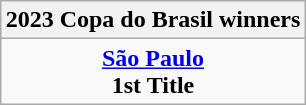<table class="wikitable" style="text-align: center; margin: 0 auto;">
<tr>
<th>2023 Copa do Brasil winners</th>
</tr>
<tr>
<td><strong><a href='#'>São Paulo</a></strong><br><strong>1st Title</strong></td>
</tr>
</table>
